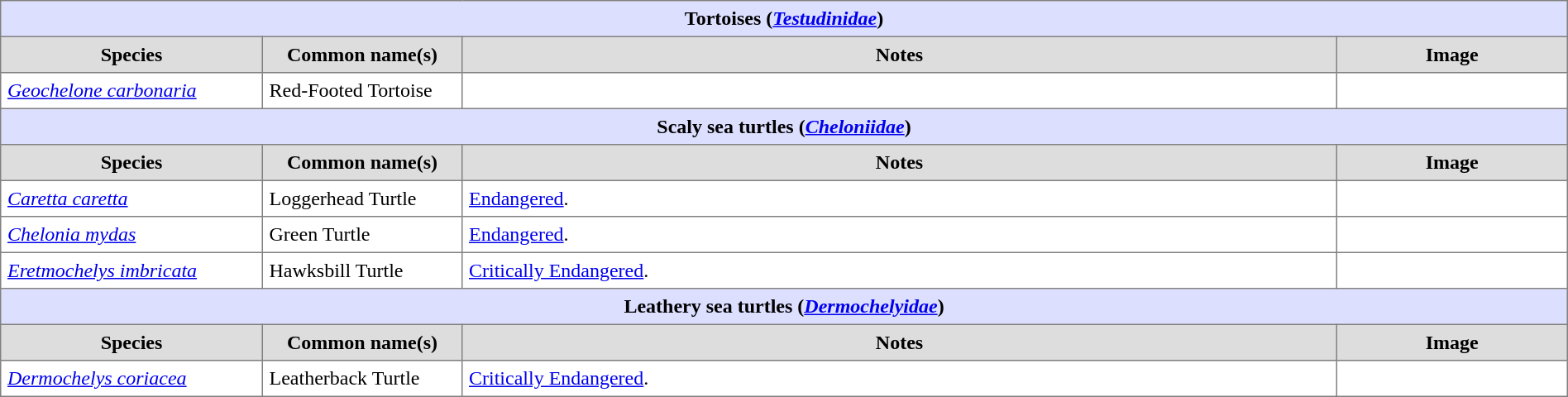<table border=1 style="border-collapse:collapse;" cellpadding=5 width=100%>
<tr>
<th colspan=4 bgcolor=#DDDFFF>Tortoises (<em><a href='#'>Testudinidae</a></em>)</th>
</tr>
<tr bgcolor=#DDDDDD align=center>
<th width=200px>Species</th>
<th width=150px>Common name(s)</th>
<th>Notes</th>
<th width=175px>Image</th>
</tr>
<tr>
<td><em><a href='#'>Geochelone carbonaria</a></em></td>
<td>Red-Footed Tortoise</td>
<td></td>
<td></td>
</tr>
<tr>
<th colspan=4 bgcolor=#DDDFFF>Scaly sea turtles (<em><a href='#'>Cheloniidae</a></em>)</th>
</tr>
<tr bgcolor=#DDDDDD align=center>
<th width=200px>Species</th>
<th width=150px>Common name(s)</th>
<th>Notes</th>
<th width=175px>Image</th>
</tr>
<tr>
<td><em><a href='#'>Caretta caretta</a></em></td>
<td>Loggerhead Turtle</td>
<td><a href='#'>Endangered</a>.</td>
<td></td>
</tr>
<tr>
<td><em><a href='#'>Chelonia mydas</a></em></td>
<td>Green Turtle</td>
<td><a href='#'>Endangered</a>.</td>
<td></td>
</tr>
<tr>
<td><em><a href='#'>Eretmochelys imbricata</a></em></td>
<td>Hawksbill Turtle</td>
<td><a href='#'>Critically Endangered</a>.</td>
<td></td>
</tr>
<tr>
<th colspan=4 bgcolor=#DDDFFF>Leathery sea turtles (<em><a href='#'>Dermochelyidae</a></em>)</th>
</tr>
<tr bgcolor=#DDDDDD align=center>
<th width=200px>Species</th>
<th width=150px>Common name(s)</th>
<th>Notes</th>
<th width=175px>Image</th>
</tr>
<tr>
<td><em><a href='#'>Dermochelys coriacea</a></em></td>
<td>Leatherback Turtle</td>
<td><a href='#'>Critically Endangered</a>.</td>
<td></td>
</tr>
</table>
